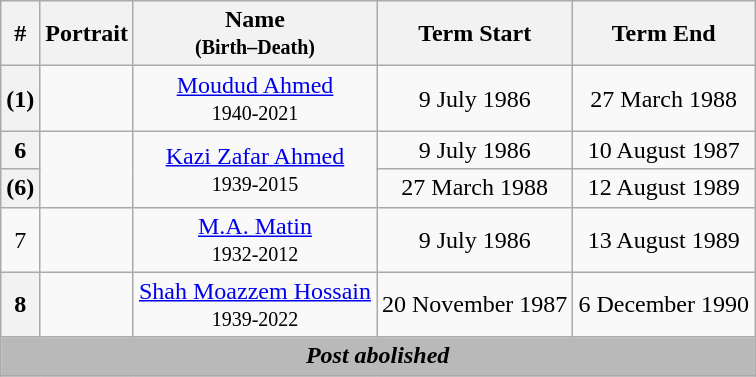<table class="wikitable" style="text-align:center">
<tr>
<th>#</th>
<th>Portrait</th>
<th>Name<br><strong><small>(Birth–Death)</small></strong></th>
<th>Term Start</th>
<th>Term End</th>
</tr>
<tr>
<th>(1)</th>
<td></td>
<td><a href='#'>Moudud Ahmed</a><br><small>1940-2021</small></td>
<td>9 July 1986</td>
<td>27 March 1988</td>
</tr>
<tr>
<th>6</th>
<td rowspan="2" align="centre"></td>
<td rowspan="2" align="centre"><a href='#'>Kazi Zafar Ahmed</a><br><small>1939-2015</small></td>
<td>9 July 1986</td>
<td>10 August 1987</td>
</tr>
<tr>
<th>(6)</th>
<td>27 March 1988</td>
<td>12 August 1989</td>
</tr>
<tr>
<td>7</td>
<td></td>
<td><a href='#'>M.A. Matin</a><br><small>1932-2012</small></td>
<td>9 July 1986</td>
<td>13 August 1989</td>
</tr>
<tr>
<th>8</th>
<td></td>
<td><a href='#'>Shah Moazzem Hossain</a><br><small>1939-2022</small></td>
<td>20 November 1987</td>
<td>6 December 1990</td>
</tr>
<tr>
<td colspan=8 style="background:#B9B9B9; text-align:center;"><strong><em>Post abolished</em></strong></td>
</tr>
<tr>
</tr>
</table>
